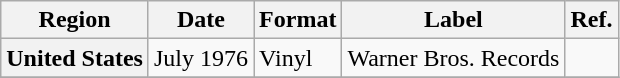<table class="wikitable plainrowheaders">
<tr>
<th scope="col">Region</th>
<th scope="col">Date</th>
<th scope="col">Format</th>
<th scope="col">Label</th>
<th scope="col">Ref.</th>
</tr>
<tr>
<th scope="row">United States</th>
<td>July 1976</td>
<td>Vinyl</td>
<td>Warner Bros. Records</td>
<td></td>
</tr>
<tr>
</tr>
</table>
